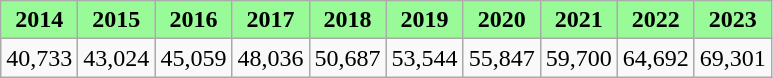<table class="wikitable" border="1">
<tr align="center" style="background:#98FB98;">
<td><strong>2014</strong></td>
<td><strong>2015</strong></td>
<td><strong>2016</strong></td>
<td><strong>2017</strong></td>
<td><strong>2018</strong></td>
<td><strong>2019</strong></td>
<td><strong>2020</strong></td>
<td><strong>2021</strong></td>
<td><strong>2022</strong></td>
<td><strong>2023</strong></td>
</tr>
<tr>
<td>40,733</td>
<td>43,024</td>
<td>45,059</td>
<td>48,036</td>
<td>50,687</td>
<td>53,544</td>
<td>55,847</td>
<td>59,700</td>
<td>64,692</td>
<td>69,301</td>
</tr>
</table>
